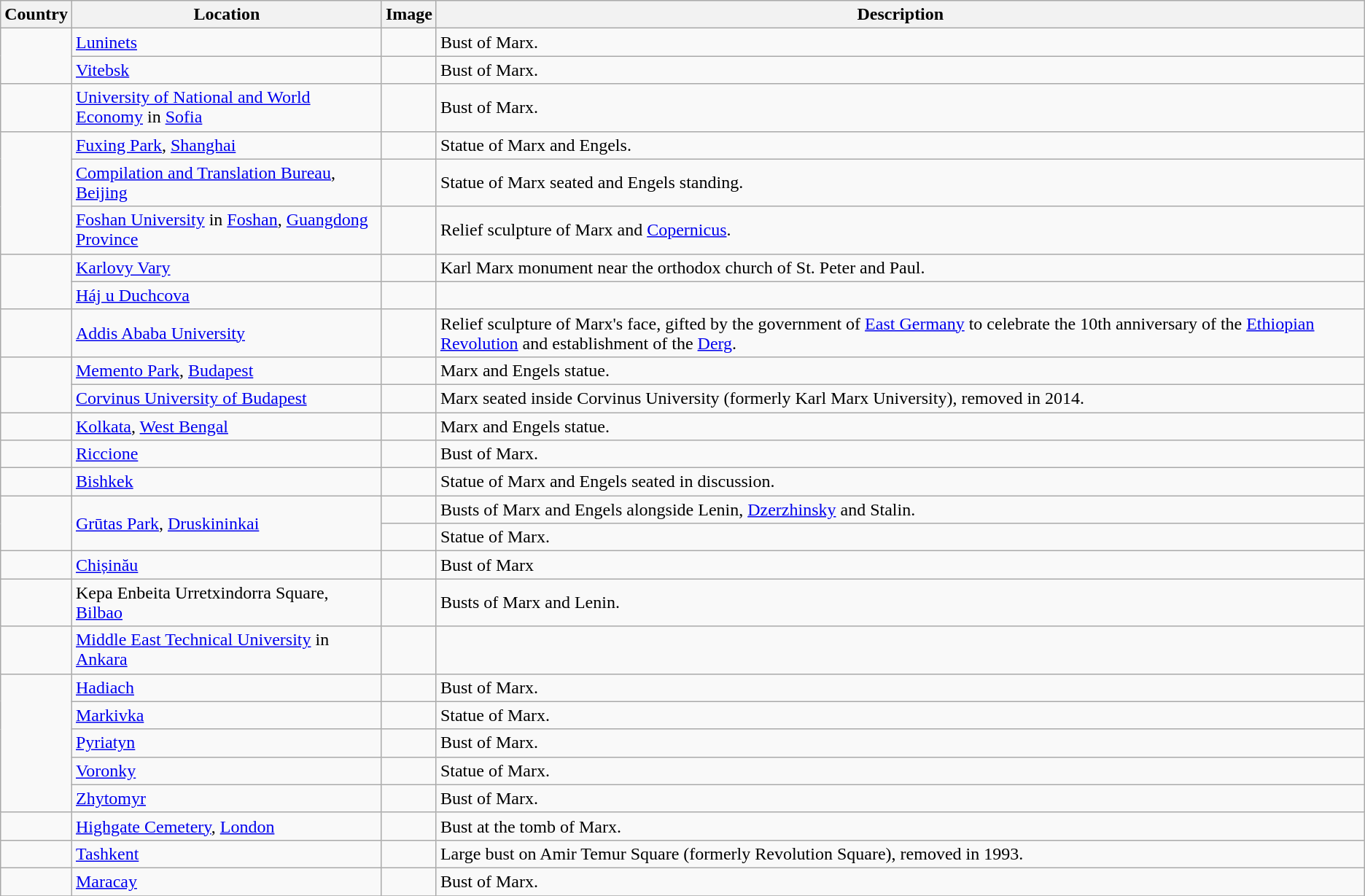<table class="wide wikitable">
<tr>
<th>Country</th>
<th>Location</th>
<th>Image</th>
<th>Description</th>
</tr>
<tr>
<td rowspan=2></td>
<td><a href='#'>Luninets</a></td>
<td></td>
<td>Bust of Marx.</td>
</tr>
<tr>
<td><a href='#'>Vitebsk</a></td>
<td></td>
<td>Bust of Marx.</td>
</tr>
<tr>
<td></td>
<td><a href='#'>University of National and World Economy</a> in <a href='#'>Sofia</a></td>
<td></td>
<td>Bust of Marx.</td>
</tr>
<tr>
<td rowspan=3></td>
<td><a href='#'>Fuxing Park</a>, <a href='#'>Shanghai</a></td>
<td></td>
<td>Statue of Marx and Engels.</td>
</tr>
<tr>
<td><a href='#'>Compilation and Translation Bureau</a>, <a href='#'>Beijing</a></td>
<td></td>
<td>Statue of Marx seated and Engels standing.</td>
</tr>
<tr>
<td><a href='#'>Foshan University</a> in <a href='#'>Foshan</a>, <a href='#'>Guangdong Province</a></td>
<td></td>
<td>Relief sculpture of Marx and <a href='#'>Copernicus</a>.</td>
</tr>
<tr>
<td rowspan=2></td>
<td><a href='#'>Karlovy Vary</a></td>
<td></td>
<td>Karl Marx monument near the orthodox church of St. Peter and Paul.</td>
</tr>
<tr>
<td><a href='#'>Háj u Duchcova</a></td>
<td></td>
<td></td>
</tr>
<tr>
<td></td>
<td><a href='#'>Addis Ababa University</a></td>
<td></td>
<td>Relief sculpture of Marx's face, gifted by the government of <a href='#'>East Germany</a> to celebrate the 10th anniversary of the <a href='#'>Ethiopian Revolution</a> and establishment of the <a href='#'>Derg</a>.</td>
</tr>
<tr>
<td rowspan=2></td>
<td><a href='#'>Memento Park</a>, <a href='#'>Budapest</a></td>
<td></td>
<td>Marx and Engels statue.</td>
</tr>
<tr>
<td><a href='#'>Corvinus University of Budapest</a></td>
<td></td>
<td>Marx seated inside Corvinus University (formerly Karl Marx University), removed in 2014.</td>
</tr>
<tr>
<td></td>
<td><a href='#'>Kolkata</a>, <a href='#'>West Bengal</a></td>
<td></td>
<td>Marx and Engels statue.</td>
</tr>
<tr>
<td></td>
<td><a href='#'>Riccione</a></td>
<td></td>
<td>Bust of Marx.</td>
</tr>
<tr>
<td></td>
<td><a href='#'>Bishkek</a></td>
<td></td>
<td>Statue of Marx and Engels seated in discussion.</td>
</tr>
<tr>
<td rowspan=2></td>
<td rowspan=2><a href='#'>Grūtas Park</a>, <a href='#'>Druskininkai</a></td>
<td></td>
<td>Busts of Marx and Engels alongside Lenin, <a href='#'>Dzerzhinsky</a> and Stalin.</td>
</tr>
<tr>
<td></td>
<td>Statue of Marx.</td>
</tr>
<tr>
<td></td>
<td><a href='#'>Chișinău</a></td>
<td></td>
<td>Bust of Marx</td>
</tr>
<tr>
<td></td>
<td>Kepa Enbeita Urretxindorra Square, <a href='#'>Bilbao</a></td>
<td></td>
<td>Busts of Marx and Lenin.</td>
</tr>
<tr>
<td></td>
<td><a href='#'>Middle East Technical University</a> in <a href='#'>Ankara</a></td>
<td></td>
<td></td>
</tr>
<tr>
<td rowspan=5></td>
<td><a href='#'>Hadiach</a></td>
<td></td>
<td>Bust of Marx.</td>
</tr>
<tr>
<td><a href='#'>Markivka</a></td>
<td></td>
<td>Statue of Marx.</td>
</tr>
<tr>
<td><a href='#'>Pyriatyn</a></td>
<td></td>
<td>Bust of Marx.</td>
</tr>
<tr>
<td><a href='#'>Voronky</a></td>
<td></td>
<td>Statue of Marx.</td>
</tr>
<tr>
<td><a href='#'>Zhytomyr</a></td>
<td></td>
<td>Bust of Marx.</td>
</tr>
<tr>
<td></td>
<td><a href='#'>Highgate Cemetery</a>, <a href='#'>London</a></td>
<td></td>
<td>Bust at the tomb of Marx.</td>
</tr>
<tr>
<td></td>
<td><a href='#'>Tashkent</a></td>
<td></td>
<td>Large bust on Amir Temur Square (formerly Revolution Square), removed in 1993.</td>
</tr>
<tr>
<td></td>
<td><a href='#'>Maracay</a></td>
<td></td>
<td>Bust of Marx.</td>
</tr>
<tr>
</tr>
</table>
